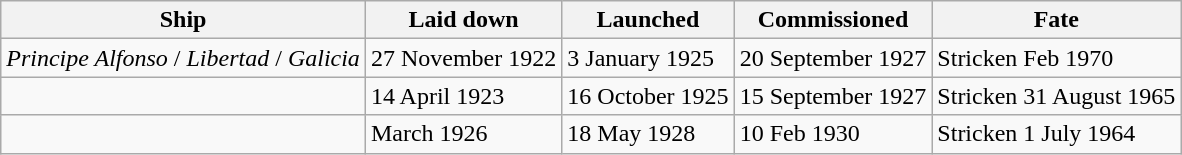<table class="wikitable" border="1">
<tr>
<th>Ship</th>
<th>Laid down</th>
<th>Launched</th>
<th>Commissioned</th>
<th>Fate</th>
</tr>
<tr>
<td><em>Principe Alfonso</em> / <em>Libertad</em> / <em>Galicia</em></td>
<td>27 November 1922</td>
<td>3 January 1925</td>
<td>20 September 1927</td>
<td>Stricken Feb 1970</td>
</tr>
<tr>
<td></td>
<td>14 April 1923</td>
<td>16 October 1925</td>
<td>15 September 1927</td>
<td>Stricken 31 August 1965</td>
</tr>
<tr>
<td></td>
<td>March 1926</td>
<td>18 May 1928</td>
<td>10 Feb 1930</td>
<td>Stricken 1 July 1964</td>
</tr>
</table>
